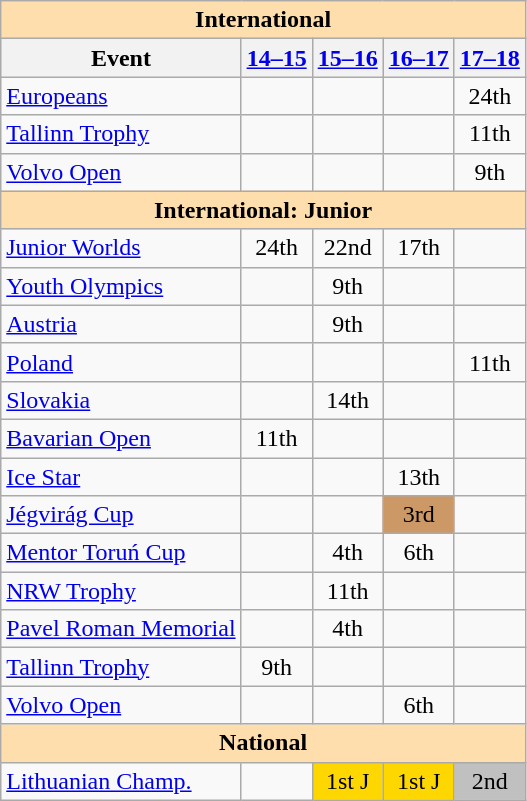<table class="wikitable" style="text-align:center">
<tr>
<th style="background-color: #ffdead; " colspan=5 align=center>International</th>
</tr>
<tr>
<th>Event</th>
<th><a href='#'>14–15</a></th>
<th><a href='#'>15–16</a></th>
<th><a href='#'>16–17</a></th>
<th><a href='#'>17–18</a></th>
</tr>
<tr>
<td align=left><a href='#'>Europeans</a></td>
<td></td>
<td></td>
<td></td>
<td>24th</td>
</tr>
<tr>
<td align=left> <a href='#'>Tallinn Trophy</a></td>
<td></td>
<td></td>
<td></td>
<td>11th</td>
</tr>
<tr>
<td align=left><a href='#'>Volvo Open</a></td>
<td></td>
<td></td>
<td></td>
<td>9th</td>
</tr>
<tr>
<th style="background-color: #ffdead; " colspan=5 align=center>International: Junior</th>
</tr>
<tr>
<td align=left><a href='#'>Junior Worlds</a></td>
<td>24th</td>
<td>22nd</td>
<td>17th</td>
<td></td>
</tr>
<tr>
<td align=left><a href='#'>Youth Olympics</a></td>
<td></td>
<td>9th</td>
<td></td>
<td></td>
</tr>
<tr>
<td align=left> <a href='#'>Austria</a></td>
<td></td>
<td>9th</td>
<td></td>
<td></td>
</tr>
<tr>
<td align=left> <a href='#'>Poland</a></td>
<td></td>
<td></td>
<td></td>
<td>11th</td>
</tr>
<tr>
<td align=left> <a href='#'>Slovakia</a></td>
<td></td>
<td>14th</td>
<td></td>
<td></td>
</tr>
<tr>
<td align=left><a href='#'>Bavarian Open</a></td>
<td>11th</td>
<td></td>
<td></td>
<td></td>
</tr>
<tr>
<td align=left><a href='#'>Ice Star</a></td>
<td></td>
<td></td>
<td>13th</td>
<td></td>
</tr>
<tr>
<td align=left><a href='#'>Jégvirág Cup</a></td>
<td></td>
<td></td>
<td bgcolor=cc9966>3rd</td>
<td></td>
</tr>
<tr>
<td align=left><a href='#'>Mentor Toruń Cup</a></td>
<td></td>
<td>4th</td>
<td>6th</td>
<td></td>
</tr>
<tr>
<td align=left><a href='#'>NRW Trophy</a></td>
<td></td>
<td>11th</td>
<td></td>
<td></td>
</tr>
<tr>
<td align=left><a href='#'>Pavel Roman Memorial</a></td>
<td></td>
<td>4th</td>
<td></td>
<td></td>
</tr>
<tr>
<td align=left><a href='#'>Tallinn Trophy</a></td>
<td>9th</td>
<td></td>
<td></td>
<td></td>
</tr>
<tr>
<td align=left><a href='#'>Volvo Open</a></td>
<td></td>
<td></td>
<td>6th</td>
<td></td>
</tr>
<tr>
<th style="background-color: #ffdead; " colspan=5 align=center>National</th>
</tr>
<tr>
<td align=left><a href='#'>Lithuanian Champ.</a></td>
<td></td>
<td bgcolor=gold>1st J</td>
<td bgcolor=gold>1st J</td>
<td bgcolor=silver>2nd</td>
</tr>
</table>
